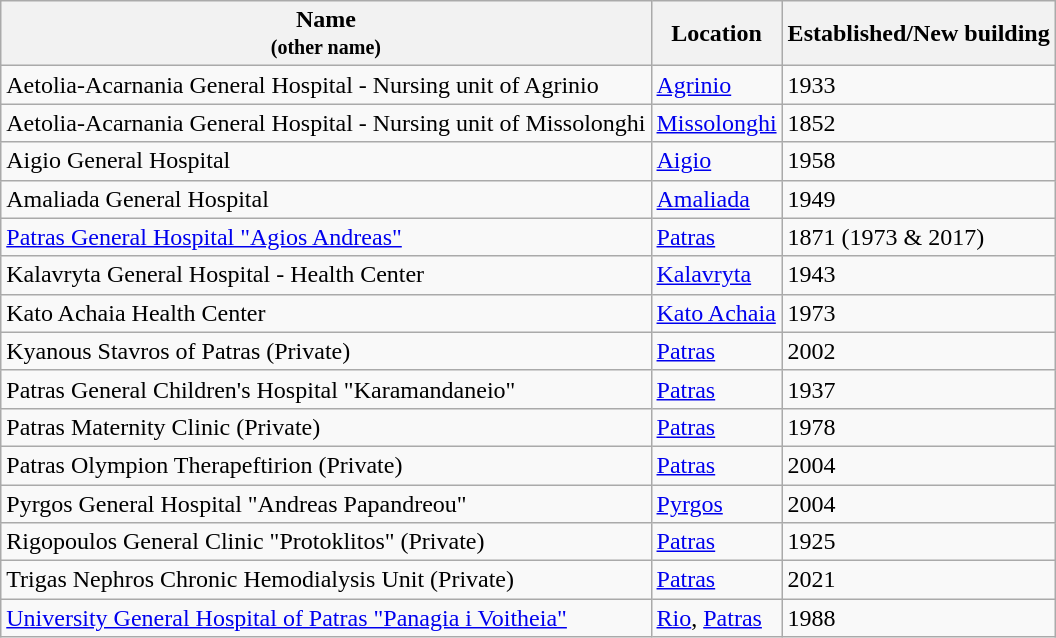<table class="wikitable sortable stripe">
<tr>
<th>Name<br> <small>(other name)</small></th>
<th>Location</th>
<th>Established/New building</th>
</tr>
<tr>
<td>Aetolia-Acarnania General Hospital - Nursing unit of Agrinio</td>
<td><a href='#'>Agrinio</a></td>
<td>1933</td>
</tr>
<tr>
<td>Aetolia-Acarnania General Hospital - Nursing unit of Missolonghi</td>
<td><a href='#'>Missolonghi</a></td>
<td>1852</td>
</tr>
<tr>
<td>Aigio General Hospital</td>
<td><a href='#'>Aigio</a></td>
<td>1958</td>
</tr>
<tr>
<td>Amaliada General Hospital</td>
<td><a href='#'>Amaliada</a></td>
<td>1949</td>
</tr>
<tr>
<td><a href='#'>Patras General Hospital "Agios Andreas"</a></td>
<td><a href='#'>Patras</a></td>
<td>1871 (1973 & 2017)</td>
</tr>
<tr>
<td>Kalavryta General Hospital - Health Center</td>
<td><a href='#'>Kalavryta</a></td>
<td>1943</td>
</tr>
<tr>
<td>Kato Achaia Health Center</td>
<td><a href='#'>Kato Achaia</a></td>
<td>1973</td>
</tr>
<tr>
<td>Kyanous Stavros of Patras (Private)</td>
<td><a href='#'>Patras</a></td>
<td>2002</td>
</tr>
<tr>
<td>Patras General Children's Hospital "Karamandaneio"</td>
<td><a href='#'>Patras</a></td>
<td>1937</td>
</tr>
<tr>
<td>Patras Maternity Clinic (Private)</td>
<td><a href='#'>Patras</a></td>
<td>1978</td>
</tr>
<tr>
<td>Patras Olympion Therapeftirion (Private)</td>
<td><a href='#'>Patras</a></td>
<td>2004</td>
</tr>
<tr>
<td>Pyrgos General Hospital "Andreas Papandreou"</td>
<td><a href='#'>Pyrgos</a></td>
<td>2004</td>
</tr>
<tr>
<td>Rigopoulos General Clinic "Protoklitos" (Private)</td>
<td><a href='#'>Patras</a></td>
<td>1925</td>
</tr>
<tr>
<td>Trigas Nephros Chronic Hemodialysis Unit (Private)</td>
<td><a href='#'>Patras</a></td>
<td>2021</td>
</tr>
<tr>
<td><a href='#'>University General Hospital of Patras "Panagia i Voitheia"</a></td>
<td><a href='#'>Rio</a>, <a href='#'>Patras</a></td>
<td>1988</td>
</tr>
</table>
